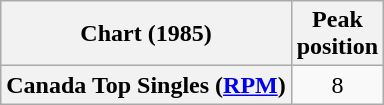<table class="wikitable sortable plainrowheaders" style="text-align:center">
<tr>
<th scope="col">Chart (1985)</th>
<th scope="col">Peak<br>position</th>
</tr>
<tr>
<th scope="row">Canada Top Singles (<a href='#'>RPM</a>)</th>
<td>8</td>
</tr>
</table>
